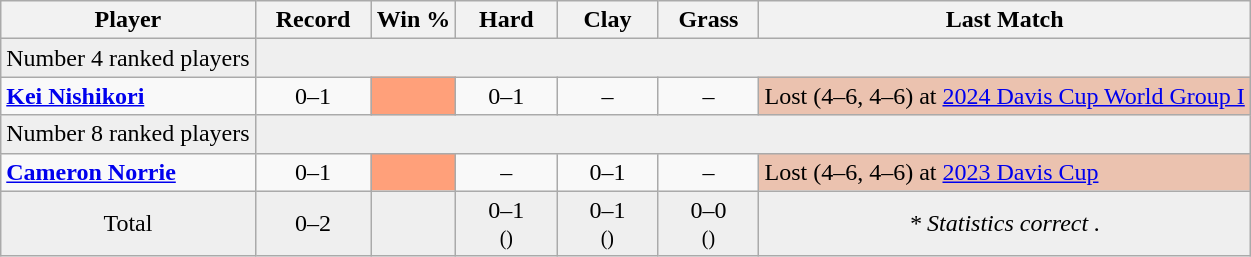<table class="wikitable sortable nowrap" style=text-align:center>
<tr>
<th>Player</th>
<th width=70>Record</th>
<th>Win %</th>
<th width=60>Hard</th>
<th width=60>Clay</th>
<th width=60>Grass</th>
<th>Last Match</th>
</tr>
<tr style=background:#efefef>
<td align=left>Number 4 ranked players</td>
<td colspan=6></td>
</tr>
<tr>
<td align=left> <strong><a href='#'>Kei Nishikori</a></strong></td>
<td>0–1</td>
<td bgcolor=FFA07A></td>
<td>0–1</td>
<td>–</td>
<td>–</td>
<td style=background:#ebc2af;text-align:left>Lost (4–6, 4–6) at <a href='#'>2024 Davis Cup World Group I</a></td>
</tr>
<tr style=background:#efefef>
<td align=left>Number 8 ranked players</td>
<td colspan=6></td>
</tr>
<tr>
<td align=left> <strong><a href='#'>Cameron Norrie</a></strong></td>
<td>0–1</td>
<td bgcolor=FFA07A></td>
<td>–</td>
<td>0–1</td>
<td>–</td>
<td style=background:#ebc2af;text-align:left>Lost (4–6, 4–6) at <a href='#'>2023 Davis Cup</a></td>
</tr>
<tr bgcolor=efefef class="sortbottom">
<td>Total</td>
<td>0–2</td>
<td></td>
<td>0–1 <br> <small>()</small></td>
<td>0–1 <br> <small>()</small></td>
<td>0–0 <br> <small>()</small></td>
<td><em>* Statistics correct .</em></td>
</tr>
</table>
